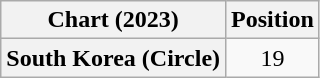<table class="wikitable plainrowheaders" style="text-align:center">
<tr>
<th scope="col">Chart (2023)</th>
<th scope="col">Position</th>
</tr>
<tr>
<th scope="row">South Korea (Circle)</th>
<td>19</td>
</tr>
</table>
